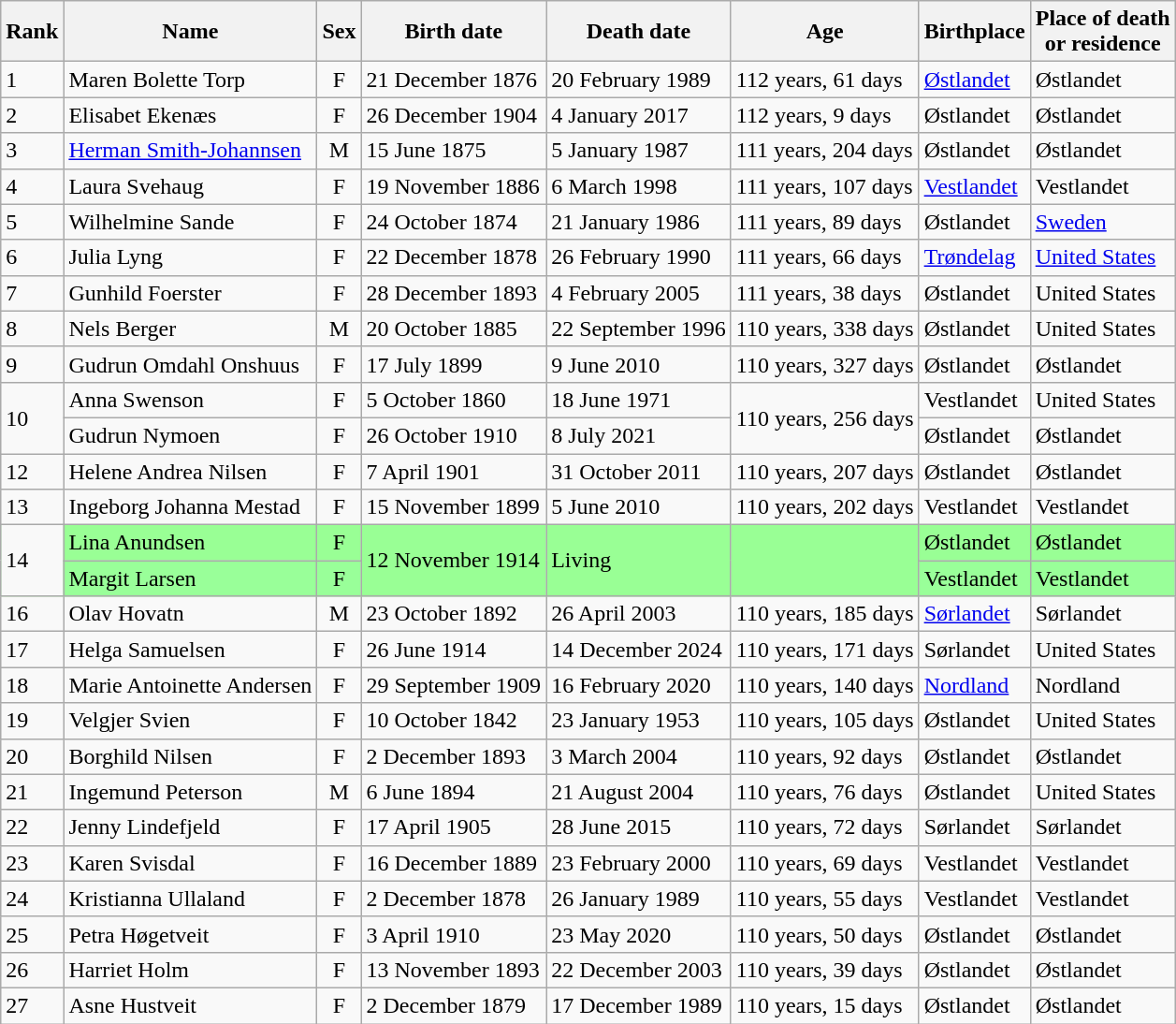<table class="wikitable sortable">
<tr>
<th>Rank</th>
<th>Name</th>
<th>Sex</th>
<th>Birth date</th>
<th>Death date</th>
<th>Age</th>
<th>Birthplace</th>
<th>Place of death <br> or residence</th>
</tr>
<tr>
<td>1</td>
<td>Maren Bolette Torp</td>
<td align=center>F</td>
<td>21 December 1876</td>
<td>20 February 1989</td>
<td>112 years, 61 days</td>
<td><a href='#'>Østlandet</a></td>
<td>Østlandet</td>
</tr>
<tr>
<td>2</td>
<td>Elisabet Ekenæs</td>
<td align=center>F</td>
<td>26 December 1904</td>
<td>4 January 2017</td>
<td>112 years, 9 days</td>
<td>Østlandet</td>
<td>Østlandet</td>
</tr>
<tr>
<td>3</td>
<td><a href='#'>Herman Smith-Johannsen</a></td>
<td align=center>M</td>
<td>15 June 1875</td>
<td>5 January 1987</td>
<td>111 years, 204 days</td>
<td>Østlandet</td>
<td>Østlandet</td>
</tr>
<tr>
<td>4</td>
<td>Laura Svehaug</td>
<td align=center>F</td>
<td>19 November 1886</td>
<td>6 March 1998</td>
<td>111 years, 107 days</td>
<td><a href='#'>Vestlandet</a></td>
<td>Vestlandet</td>
</tr>
<tr>
<td>5</td>
<td>Wilhelmine Sande</td>
<td align=center>F</td>
<td>24 October 1874</td>
<td>21 January 1986</td>
<td>111 years, 89 days</td>
<td>Østlandet</td>
<td><a href='#'>Sweden</a></td>
</tr>
<tr>
<td>6</td>
<td>Julia Lyng</td>
<td align=center>F</td>
<td>22 December 1878</td>
<td>26 February 1990</td>
<td>111 years, 66 days</td>
<td><a href='#'>Trøndelag</a></td>
<td><a href='#'>United States</a></td>
</tr>
<tr>
<td>7</td>
<td>Gunhild Foerster</td>
<td align=center>F</td>
<td>28 December 1893</td>
<td>4 February 2005</td>
<td>111 years, 38 days</td>
<td>Østlandet</td>
<td>United States</td>
</tr>
<tr>
<td>8</td>
<td>Nels Berger</td>
<td align=center>M</td>
<td>20 October 1885</td>
<td>22 September 1996</td>
<td>110 years, 338 days</td>
<td>Østlandet</td>
<td>United States</td>
</tr>
<tr>
<td>9</td>
<td>Gudrun Omdahl Onshuus</td>
<td align=center>F</td>
<td>17 July 1899</td>
<td>9 June 2010</td>
<td>110 years, 327 days</td>
<td>Østlandet</td>
<td>Østlandet</td>
</tr>
<tr>
<td rowspan=2>10</td>
<td>Anna Swenson</td>
<td align=center>F</td>
<td>5 October 1860</td>
<td>18 June 1971</td>
<td rowspan=2>110 years, 256 days</td>
<td>Vestlandet</td>
<td>United States</td>
</tr>
<tr>
<td>Gudrun Nymoen</td>
<td align="center">F</td>
<td>26 October 1910</td>
<td>8 July 2021</td>
<td>Østlandet</td>
<td>Østlandet</td>
</tr>
<tr>
<td>12</td>
<td>Helene Andrea Nilsen</td>
<td align=center>F</td>
<td>7 April 1901</td>
<td>31 October 2011</td>
<td>110 years, 207 days</td>
<td>Østlandet</td>
<td>Østlandet</td>
</tr>
<tr>
<td>13</td>
<td>Ingeborg Johanna Mestad</td>
<td align=center>F</td>
<td>15 November 1899</td>
<td>5 June 2010</td>
<td>110 years, 202 days</td>
<td>Vestlandet</td>
<td>Vestlandet</td>
</tr>
<tr bgcolor=99FF95>
<td bgcolor=F9F9F9 rowspan=2>14</td>
<td>Lina Anundsen</td>
<td align=center>F</td>
<td rowspan=2>12 November 1914</td>
<td rowspan=2>Living</td>
<td rowspan=2></td>
<td>Østlandet</td>
<td>Østlandet</td>
</tr>
<tr bgcolor=99FF99>
<td>Margit Larsen</td>
<td align=center>F</td>
<td>Vestlandet</td>
<td>Vestlandet</td>
</tr>
<tr>
<td>16</td>
<td>Olav Hovatn</td>
<td align=center>M</td>
<td>23 October 1892</td>
<td>26 April 2003</td>
<td>110 years, 185 days</td>
<td><a href='#'>Sørlandet</a></td>
<td>Sørlandet</td>
</tr>
<tr>
<td>17</td>
<td>Helga Samuelsen</td>
<td align=center>F</td>
<td>26 June 1914</td>
<td>14 December 2024</td>
<td>110 years, 171 days</td>
<td>Sørlandet</td>
<td>United States</td>
</tr>
<tr>
<td>18</td>
<td>Marie Antoinette Andersen</td>
<td align=center>F</td>
<td>29 September 1909</td>
<td>16 February 2020</td>
<td>110 years, 140 days</td>
<td><a href='#'>Nordland</a></td>
<td>Nordland</td>
</tr>
<tr>
<td>19</td>
<td>Velgjer Svien</td>
<td align=center>F</td>
<td>10 October 1842</td>
<td>23 January 1953</td>
<td>110 years, 105 days</td>
<td>Østlandet</td>
<td>United States</td>
</tr>
<tr>
<td>20</td>
<td>Borghild Nilsen</td>
<td align=center>F</td>
<td>2 December 1893</td>
<td>3 March 2004</td>
<td>110 years, 92 days</td>
<td>Østlandet</td>
<td>Østlandet</td>
</tr>
<tr>
<td>21</td>
<td>Ingemund Peterson</td>
<td align=center>M</td>
<td>6 June 1894</td>
<td>21 August 2004</td>
<td>110 years, 76 days</td>
<td>Østlandet</td>
<td>United States</td>
</tr>
<tr>
<td>22</td>
<td>Jenny Lindefjeld</td>
<td align=center>F</td>
<td>17 April 1905</td>
<td>28 June 2015</td>
<td>110 years, 72 days</td>
<td>Sørlandet</td>
<td>Sørlandet</td>
</tr>
<tr>
<td>23</td>
<td>Karen Svisdal</td>
<td align=center>F</td>
<td>16 December 1889</td>
<td>23 February 2000</td>
<td>110 years, 69 days</td>
<td>Vestlandet</td>
<td>Vestlandet</td>
</tr>
<tr>
<td>24</td>
<td>Kristianna Ullaland</td>
<td align=center>F</td>
<td>2 December 1878</td>
<td>26 January 1989</td>
<td>110 years, 55 days</td>
<td>Vestlandet</td>
<td>Vestlandet</td>
</tr>
<tr>
<td>25</td>
<td>Petra Høgetveit</td>
<td align="center">F</td>
<td>3 April 1910</td>
<td>23 May 2020</td>
<td>110 years, 50 days</td>
<td>Østlandet</td>
<td>Østlandet</td>
</tr>
<tr>
<td>26</td>
<td>Harriet Holm</td>
<td align="center">F</td>
<td>13 November 1893</td>
<td>22 December 2003</td>
<td>110 years, 39 days</td>
<td>Østlandet</td>
<td>Østlandet</td>
</tr>
<tr>
<td>27</td>
<td>Asne Hustveit</td>
<td align="center">F</td>
<td>2 December 1879</td>
<td>17 December 1989</td>
<td>110 years, 15 days</td>
<td>Østlandet</td>
<td>Østlandet</td>
</tr>
</table>
